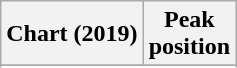<table class="wikitable plainrowheaders sortable" style="text-align:center;" border="1">
<tr>
<th scope="col">Chart (2019)</th>
<th scope="col">Peak<br>position</th>
</tr>
<tr>
</tr>
<tr>
</tr>
<tr>
</tr>
</table>
